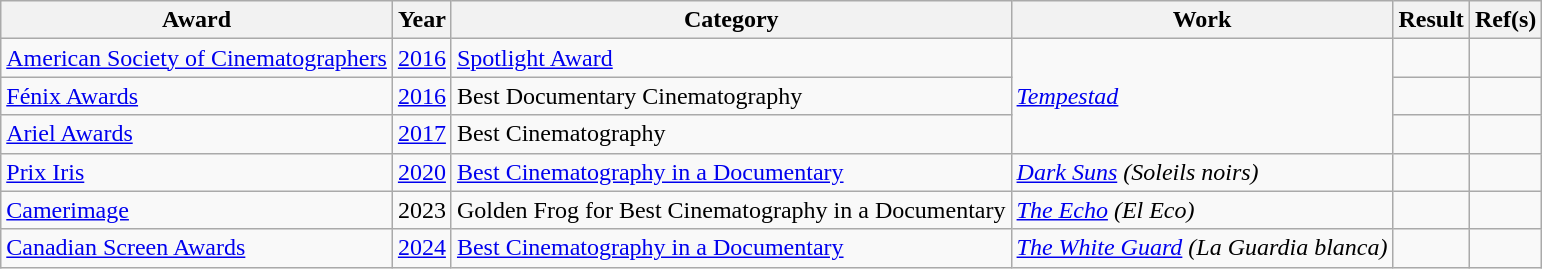<table class="wikitable plainrowheaders sortable">
<tr>
<th>Award</th>
<th>Year</th>
<th>Category</th>
<th>Work</th>
<th>Result</th>
<th>Ref(s)</th>
</tr>
<tr>
<td><a href='#'>American Society of Cinematographers</a></td>
<td><a href='#'>2016</a></td>
<td><a href='#'>Spotlight Award</a></td>
<td rowspan=3><em><a href='#'>Tempestad</a></em></td>
<td></td>
<td></td>
</tr>
<tr>
<td><a href='#'>Fénix Awards</a></td>
<td><a href='#'>2016</a></td>
<td>Best Documentary Cinematography</td>
<td></td>
<td></td>
</tr>
<tr>
<td><a href='#'>Ariel Awards</a></td>
<td><a href='#'>2017</a></td>
<td>Best Cinematography</td>
<td></td>
<td></td>
</tr>
<tr>
<td><a href='#'>Prix Iris</a></td>
<td><a href='#'>2020</a></td>
<td><a href='#'>Best Cinematography in a Documentary</a></td>
<td><em><a href='#'>Dark Suns</a> (Soleils noirs)</em></td>
<td></td>
<td></td>
</tr>
<tr>
<td><a href='#'>Camerimage</a></td>
<td>2023</td>
<td>Golden Frog for Best Cinematography in a Documentary</td>
<td><em><a href='#'>The Echo</a> (El Eco)</em></td>
<td></td>
<td></td>
</tr>
<tr>
<td><a href='#'>Canadian Screen Awards</a></td>
<td><a href='#'>2024</a></td>
<td><a href='#'>Best Cinematography in a Documentary</a></td>
<td><em><a href='#'>The White Guard</a> (La Guardia blanca)</em></td>
<td></td>
<td></td>
</tr>
</table>
